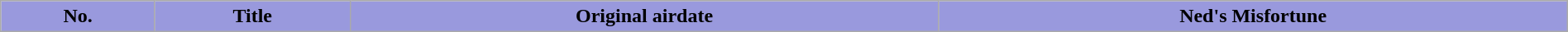<table class="wikitable plainrowheaders" style="width: 100%; margin: auto;">
<tr>
<th style="background-color:#99D; color: black;">No.</th>
<th style="background-color:#99D; color: black;">Title</th>
<th style="background-color:#99D; color: black;">Original airdate</th>
<th style="background-color:#99D; color: black;">Ned's Misfortune<br>








</th>
</tr>
</table>
